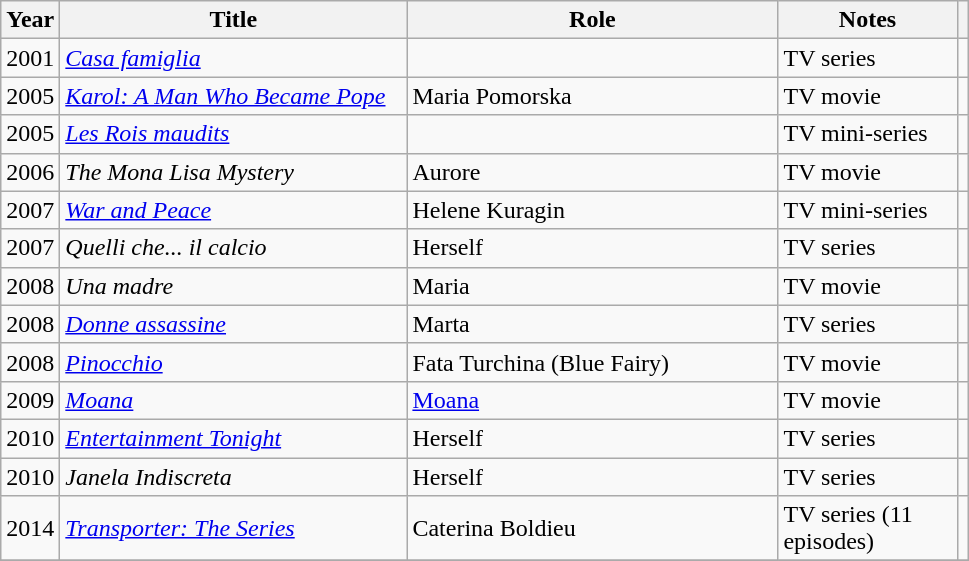<table class="wikitable plainrowheaders sortable">
<tr>
<th scope="col">Year</th>
<th scope="col" style="width: 14em;">Title</th>
<th scope="col" style="width: 15em;">Role</th>
<th scope="col" style="width: 7em;" class="unsortable">Notes</th>
<th scope="col" class="unsortable"></th>
</tr>
<tr>
<td>2001</td>
<td><em><a href='#'>Casa famiglia</a></em></td>
<td></td>
<td>TV series</td>
<td></td>
</tr>
<tr>
<td>2005</td>
<td><em><a href='#'>Karol: A Man Who Became Pope</a></em></td>
<td>Maria Pomorska</td>
<td>TV movie</td>
<td></td>
</tr>
<tr>
<td>2005</td>
<td><em><a href='#'>Les Rois maudits</a></em></td>
<td></td>
<td>TV mini-series</td>
<td></td>
</tr>
<tr>
<td>2006</td>
<td><em>The Mona Lisa Mystery</em></td>
<td>Aurore</td>
<td>TV movie</td>
<td></td>
</tr>
<tr>
<td>2007</td>
<td><em><a href='#'>War and Peace</a></em></td>
<td>Helene Kuragin</td>
<td>TV mini-series</td>
<td></td>
</tr>
<tr>
<td>2007</td>
<td><em>Quelli che... il calcio</em></td>
<td>Herself</td>
<td>TV series</td>
<td></td>
</tr>
<tr>
<td>2008</td>
<td><em>Una madre</em></td>
<td>Maria</td>
<td>TV movie</td>
<td></td>
</tr>
<tr>
<td>2008</td>
<td><em><a href='#'>Donne assassine</a></em></td>
<td>Marta</td>
<td>TV series</td>
<td></td>
</tr>
<tr>
<td>2008</td>
<td><em><a href='#'>Pinocchio</a></em></td>
<td>Fata Turchina (Blue Fairy)</td>
<td>TV movie</td>
<td></td>
</tr>
<tr>
<td>2009</td>
<td><em><a href='#'>Moana</a></em></td>
<td><a href='#'>Moana</a></td>
<td>TV movie</td>
<td></td>
</tr>
<tr>
<td>2010</td>
<td><em><a href='#'>Entertainment Tonight</a></em></td>
<td>Herself</td>
<td>TV series</td>
<td></td>
</tr>
<tr>
<td>2010</td>
<td><em>Janela Indiscreta</em></td>
<td>Herself</td>
<td>TV series</td>
<td></td>
</tr>
<tr>
<td>2014</td>
<td><em><a href='#'>Transporter: The Series</a></em></td>
<td>Caterina Boldieu</td>
<td>TV series (11 episodes)</td>
<td></td>
</tr>
<tr>
</tr>
</table>
